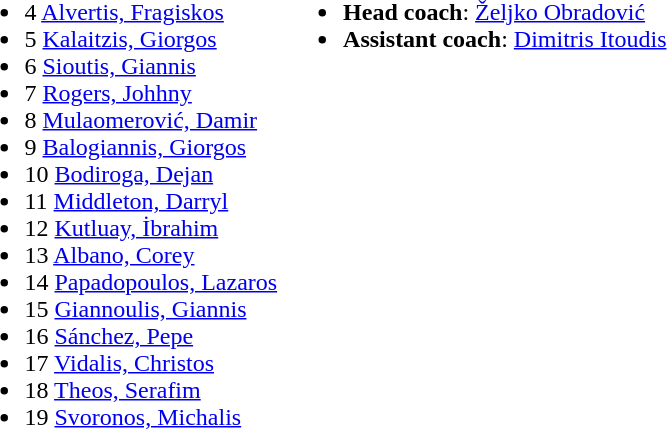<table>
<tr valign="top">
<td><br><ul><li>4  <a href='#'>Alvertis, Fragiskos</a></li><li>5  <a href='#'>Kalaitzis, Giorgos</a></li><li>6  <a href='#'>Sioutis, Giannis</a></li><li>7  <a href='#'>Rogers, Johhny</a></li><li>8   <a href='#'>Mulaomerović, Damir</a></li><li>9  <a href='#'>Balogiannis, Giorgos</a></li><li>10  <a href='#'>Bodiroga, Dejan</a></li><li>11  <a href='#'>Middleton, Darryl</a></li><li>12  <a href='#'>Kutluay, İbrahim</a></li><li>13  <a href='#'>Albano, Corey</a></li><li>14  <a href='#'>Papadopoulos, Lazaros</a></li><li>15  <a href='#'>Giannoulis, Giannis</a></li><li>16  <a href='#'>Sánchez, Pepe</a></li><li>17  <a href='#'>Vidalis, Christos</a></li><li>18  <a href='#'>Theos, Serafim</a></li><li>19  <a href='#'>Svoronos, Michalis</a></li></ul></td>
<td><br><ul><li><strong>Head coach</strong>:  <a href='#'>Željko Obradović</a></li><li><strong>Assistant coach</strong>:  <a href='#'>Dimitris Itoudis</a></li></ul></td>
</tr>
</table>
